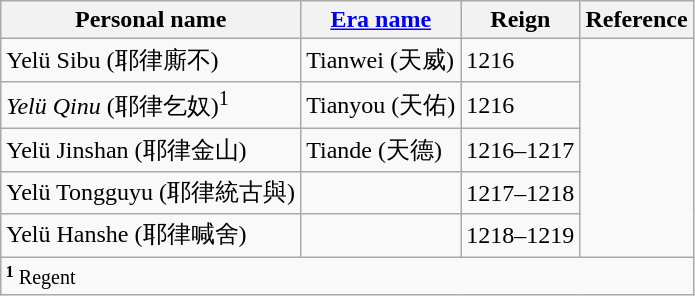<table class="wikitable">
<tr>
<th>Personal name</th>
<th><a href='#'>Era name</a></th>
<th>Reign</th>
<th>Reference</th>
</tr>
<tr>
<td>Yelü Sibu (耶律廝不)</td>
<td>Tianwei (天威)</td>
<td>1216</td>
<td rowspan=5></td>
</tr>
<tr>
<td><em>Yelü Qinu</em> (耶律乞奴)<sup>1</sup></td>
<td>Tianyou (天佑)</td>
<td>1216</td>
</tr>
<tr>
<td>Yelü Jinshan (耶律金山)</td>
<td>Tiande (天德)</td>
<td>1216–1217</td>
</tr>
<tr>
<td>Yelü Tongguyu (耶律統古與)</td>
<td></td>
<td>1217–1218</td>
</tr>
<tr>
<td>Yelü Hanshe (耶律喊舍)</td>
<td></td>
<td>1218–1219</td>
</tr>
<tr>
<td colspan=4 style="font-size: smaller;"><strong><sup>1</sup></strong> Regent<br></td>
</tr>
</table>
